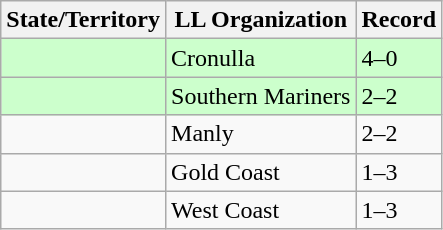<table class="wikitable">
<tr>
<th>State/Territory</th>
<th>LL Organization</th>
<th>Record</th>
</tr>
<tr bgcolor="ccffcc">
<td><strong></strong></td>
<td>Cronulla</td>
<td>4–0</td>
</tr>
<tr bgcolor="ccffcc">
<td><strong></strong></td>
<td>Southern Mariners</td>
<td>2–2</td>
</tr>
<tr>
<td><strong></strong></td>
<td>Manly</td>
<td>2–2</td>
</tr>
<tr>
<td><strong></strong></td>
<td>Gold Coast</td>
<td>1–3</td>
</tr>
<tr>
<td><strong></strong></td>
<td>West Coast</td>
<td>1–3</td>
</tr>
</table>
